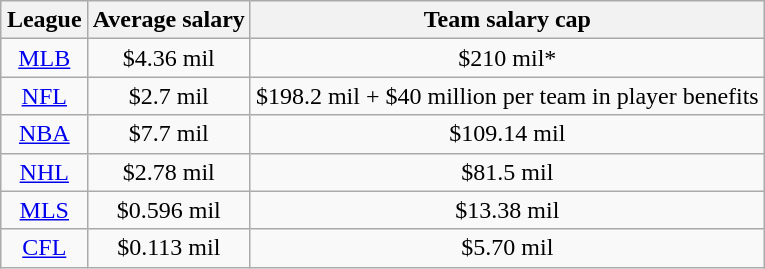<table class="wikitable" style="margin-left:1em; float:right; text-align:center;">
<tr>
<th>League</th>
<th>Average salary</th>
<th>Team salary cap</th>
</tr>
<tr>
<td><a href='#'>MLB</a></td>
<td>$4.36 mil</td>
<td>$210 mil*</td>
</tr>
<tr>
<td><a href='#'>NFL</a></td>
<td>$2.7 mil</td>
<td>$198.2 mil + $40 million per team in player benefits</td>
</tr>
<tr>
<td><a href='#'>NBA</a></td>
<td>$7.7 mil</td>
<td>$109.14 mil</td>
</tr>
<tr>
<td><a href='#'>NHL</a></td>
<td>$2.78 mil</td>
<td>$81.5 mil</td>
</tr>
<tr>
<td><a href='#'>MLS</a></td>
<td>$0.596 mil</td>
<td>$13.38 mil</td>
</tr>
<tr>
<td><a href='#'>CFL</a></td>
<td>$0.113 mil</td>
<td>$5.70 mil</td>
</tr>
</table>
